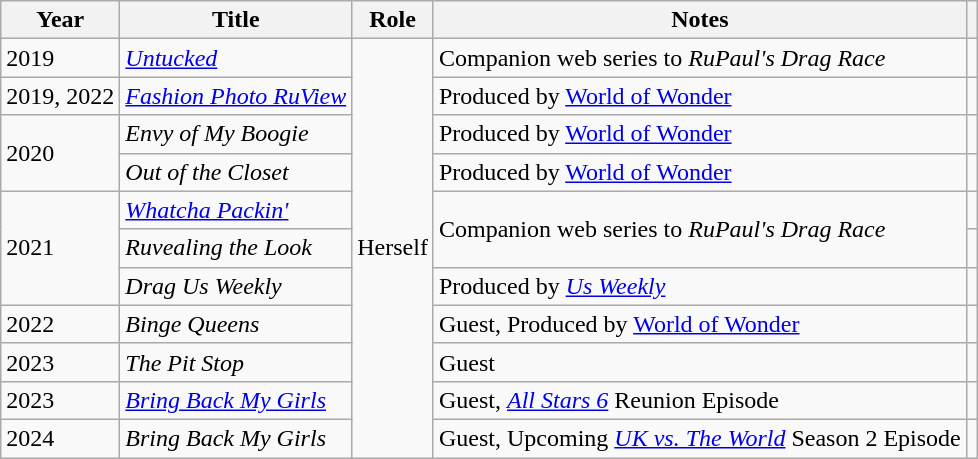<table class="wikitable plainrowheaders" style="text-align:left;">
<tr>
<th>Year</th>
<th>Title</th>
<th>Role</th>
<th>Notes</th>
<th></th>
</tr>
<tr>
<td>2019</td>
<td><em><a href='#'>Untucked</a></em></td>
<td rowspan="11">Herself</td>
<td>Companion web series to <em>RuPaul's Drag Race</em></td>
<td></td>
</tr>
<tr>
<td>2019, 2022</td>
<td><em><a href='#'>Fashion Photo RuView</a></em></td>
<td>Produced by <a href='#'>World of Wonder</a></td>
<td></td>
</tr>
<tr>
<td rowspan="2">2020</td>
<td><em>Envy of My Boogie</em></td>
<td>Produced by <a href='#'>World of Wonder</a></td>
<td></td>
</tr>
<tr>
<td><em>Out of the Closet</em></td>
<td>Produced by <a href='#'>World of Wonder</a></td>
<td></td>
</tr>
<tr>
<td rowspan="3">2021</td>
<td><em><a href='#'>Whatcha Packin'</a></em></td>
<td rowspan="2">Companion web series to <em>RuPaul's Drag Race</em></td>
<td></td>
</tr>
<tr>
<td><em>Ruvealing the Look</em></td>
<td></td>
</tr>
<tr>
<td><em>Drag Us Weekly</em></td>
<td>Produced by <em><a href='#'>Us Weekly</a></em></td>
<td></td>
</tr>
<tr>
<td>2022</td>
<td><em>Binge Queens</em></td>
<td>Guest, Produced by <a href='#'>World of Wonder</a></td>
<td></td>
</tr>
<tr>
<td>2023</td>
<td><em>The Pit Stop</em></td>
<td>Guest</td>
<td></td>
</tr>
<tr>
<td>2023</td>
<td><em><a href='#'>Bring Back My Girls</a></em></td>
<td>Guest, <em><a href='#'>All Stars 6</a></em> Reunion Episode</td>
<td></td>
</tr>
<tr>
<td>2024</td>
<td><em>Bring Back My Girls</em></td>
<td>Guest, Upcoming <em><a href='#'>UK vs. The World</a></em> Season 2 Episode</td>
<td></td>
</tr>
</table>
